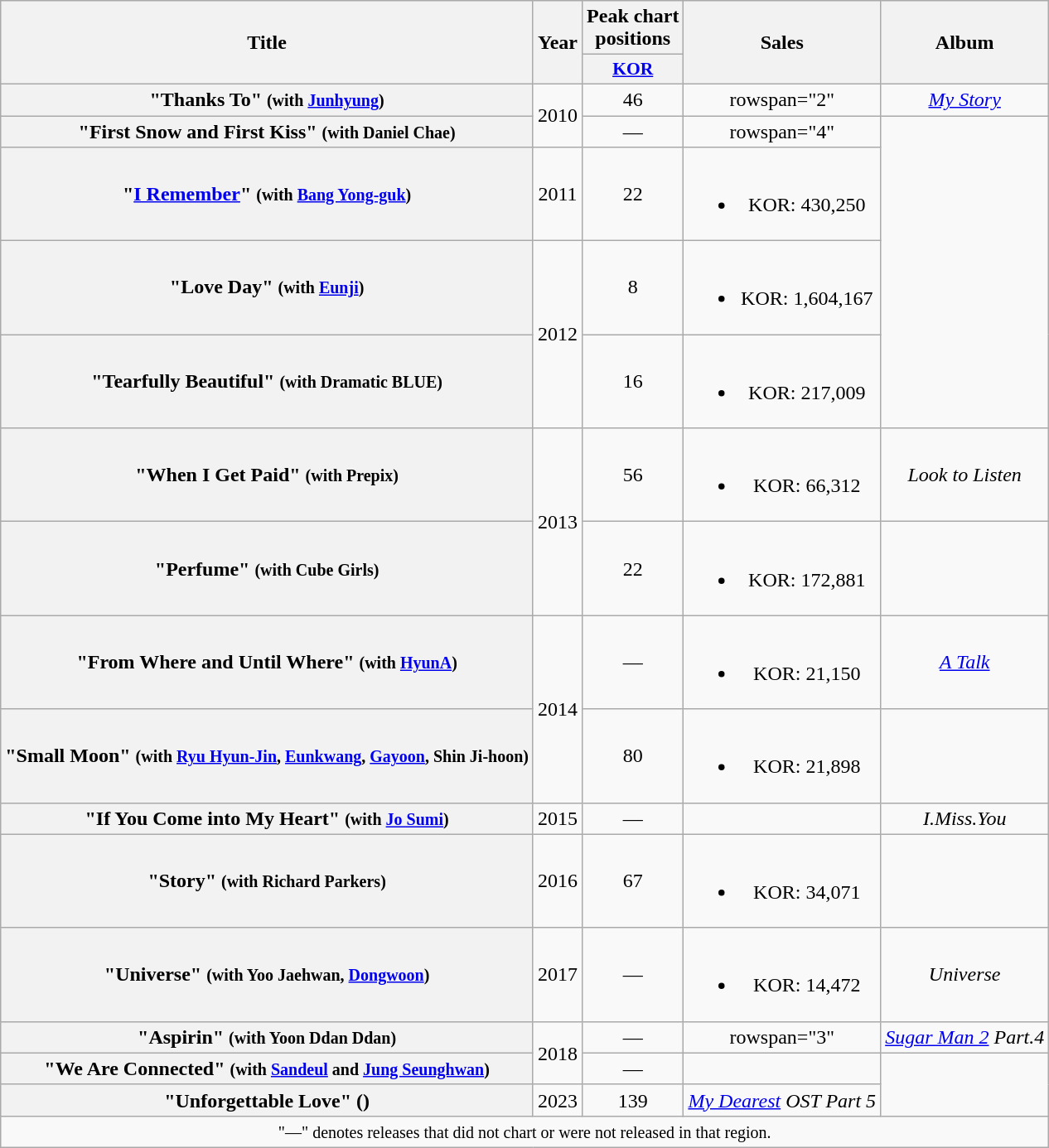<table class="wikitable plainrowheaders" style="text-align:center;">
<tr>
<th rowspan="2" scope="col">Title</th>
<th rowspan="2" scope="col">Year</th>
<th scope="col">Peak chart <br> positions</th>
<th rowspan="2" scope="col">Sales</th>
<th rowspan="2" scope="col">Album</th>
</tr>
<tr>
<th style="width=3em;font-size:90%"><a href='#'>KOR</a><br></th>
</tr>
<tr>
<th scope="row">"Thanks To" <small>(with <a href='#'>Junhyung</a>)</small></th>
<td rowspan="2">2010</td>
<td>46</td>
<td>rowspan="2" </td>
<td><a href='#'><em>My Story</em></a></td>
</tr>
<tr>
<th scope="row">"First Snow and First Kiss" <small>(with Daniel Chae)</small></th>
<td>—</td>
<td>rowspan="4" </td>
</tr>
<tr>
<th scope="row">"<a href='#'>I Remember</a>" <small>(with <a href='#'>Bang Yong-guk</a>)</small></th>
<td>2011</td>
<td>22</td>
<td><br><ul><li>KOR: 430,250</li></ul></td>
</tr>
<tr>
<th scope="row">"Love Day" <small>(with <a href='#'>Eunji</a>)</small></th>
<td rowspan="2">2012</td>
<td>8</td>
<td><br><ul><li>KOR: 1,604,167</li></ul></td>
</tr>
<tr>
<th scope="row">"Tearfully Beautiful" <small>(with Dramatic BLUE)</small></th>
<td>16</td>
<td><br><ul><li>KOR: 217,009</li></ul></td>
</tr>
<tr>
<th scope="row">"When I Get Paid" <small>(with Prepix)</small></th>
<td rowspan="2">2013</td>
<td>56</td>
<td><br><ul><li>KOR: 66,312</li></ul></td>
<td><em>Look to Listen</em></td>
</tr>
<tr>
<th scope="row">"Perfume" <small>(with Cube Girls)</small></th>
<td>22</td>
<td><br><ul><li>KOR: 172,881</li></ul></td>
<td></td>
</tr>
<tr>
<th scope="row">"From Where and Until Where" <small>(with <a href='#'>HyunA</a>)</small></th>
<td rowspan="2">2014</td>
<td>—</td>
<td><br><ul><li>KOR: 21,150</li></ul></td>
<td><em><a href='#'>A Talk</a></em></td>
</tr>
<tr>
<th scope="row">"Small Moon" <small>(with <a href='#'>Ryu Hyun-Jin</a>, <a href='#'>Eunkwang</a>, <a href='#'>Gayoon</a>, Shin Ji-hoon)</small></th>
<td>80</td>
<td><br><ul><li>KOR: 21,898</li></ul></td>
<td></td>
</tr>
<tr>
<th scope="row">"If You Come into My Heart" <small>(with <a href='#'>Jo Sumi</a>)</small></th>
<td>2015</td>
<td>—</td>
<td></td>
<td><em>I.Miss.You</em></td>
</tr>
<tr>
<th scope="row">"Story" <small>(with Richard Parkers)</small></th>
<td>2016</td>
<td>67</td>
<td><br><ul><li>KOR: 34,071</li></ul></td>
<td></td>
</tr>
<tr>
<th scope="row">"Universe" <small>(with Yoo Jaehwan, <a href='#'>Dongwoon</a>)</small></th>
<td>2017</td>
<td>—</td>
<td><br><ul><li>KOR: 14,472</li></ul></td>
<td><em>Universe</em></td>
</tr>
<tr>
<th scope="row">"Aspirin" <small>(with Yoon Ddan Ddan)</small></th>
<td rowspan="2">2018</td>
<td>—</td>
<td>rowspan="3" </td>
<td><em><a href='#'>Sugar Man 2</a> Part.4</em></td>
</tr>
<tr>
<th scope="row">"We Are Connected" <small>(with <a href='#'>Sandeul</a> and <a href='#'>Jung Seunghwan</a>)</small></th>
<td>—</td>
<td></td>
</tr>
<tr>
<th scope="row">"Unforgettable Love" ()</th>
<td>2023</td>
<td>139</td>
<td><em><a href='#'>My Dearest</a> OST Part 5</em></td>
</tr>
<tr>
<td colspan="5"><small>"—" denotes releases that did not chart or were not released in that region.</small></td>
</tr>
</table>
